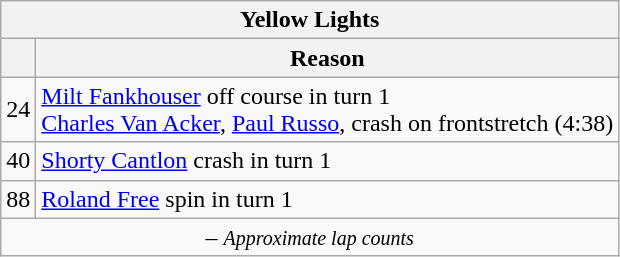<table class="wikitable">
<tr>
<th colspan=2>Yellow Lights</th>
</tr>
<tr>
<th></th>
<th>Reason</th>
</tr>
<tr>
<td>24</td>
<td><a href='#'>Milt Fankhouser</a> off course in turn 1<br><a href='#'>Charles Van Acker</a>, <a href='#'>Paul Russo</a>, crash on frontstretch (4:38)</td>
</tr>
<tr>
<td>40</td>
<td><a href='#'>Shorty Cantlon</a> crash in turn 1</td>
</tr>
<tr>
<td>88</td>
<td><a href='#'>Roland Free</a> spin in turn 1</td>
</tr>
<tr>
<td colspan=2 align=center> – <em><small>Approximate lap counts</small></em></td>
</tr>
</table>
